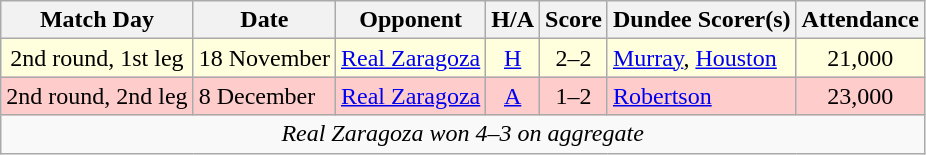<table class="wikitable" style="text-align:center">
<tr>
<th>Match Day</th>
<th>Date</th>
<th>Opponent</th>
<th>H/A</th>
<th>Score</th>
<th>Dundee Scorer(s)</th>
<th>Attendance</th>
</tr>
<tr bgcolor="#FFFFDD">
<td>2nd round, 1st leg</td>
<td align="left">18 November</td>
<td align="left"> <a href='#'>Real Zaragoza</a></td>
<td><a href='#'>H</a></td>
<td>2–2</td>
<td align="left"><a href='#'>Murray</a>, <a href='#'>Houston</a></td>
<td>21,000</td>
</tr>
<tr bgcolor="#FFCCCC">
<td>2nd round, 2nd leg</td>
<td align="left">8 December</td>
<td align="left"> <a href='#'>Real Zaragoza</a></td>
<td><a href='#'>A</a></td>
<td>1–2</td>
<td align="left"><a href='#'>Robertson</a></td>
<td>23,000</td>
</tr>
<tr>
<td colspan="7"><em>Real Zaragoza won 4–3 on aggregate</em></td>
</tr>
</table>
